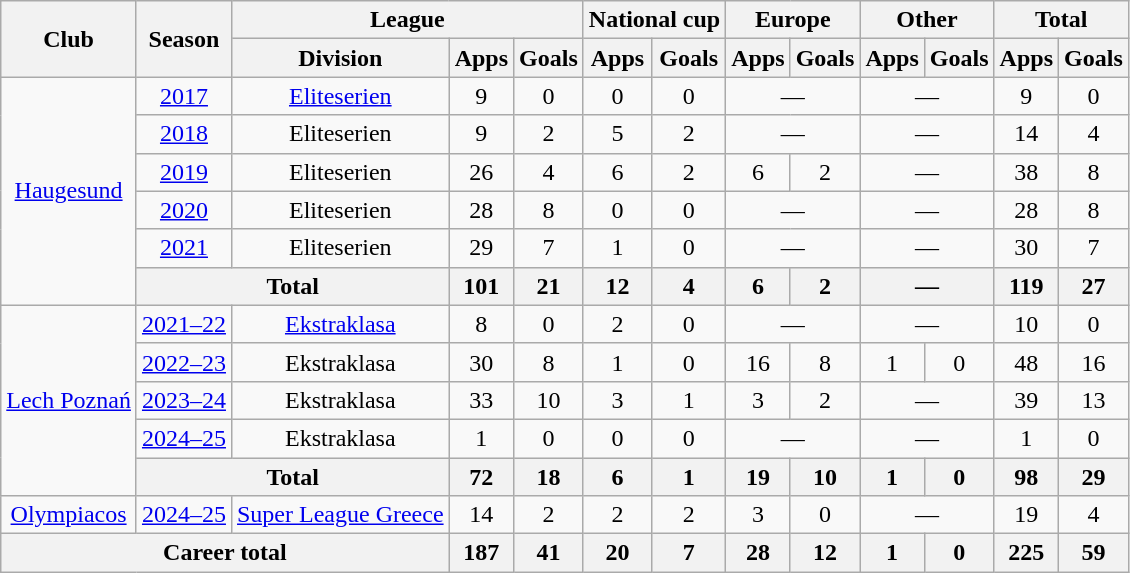<table class="wikitable" style="text-align: center;">
<tr>
<th rowspan="2">Club</th>
<th rowspan="2">Season</th>
<th colspan="3">League</th>
<th colspan="2">National cup</th>
<th colspan="2">Europe</th>
<th colspan="2">Other</th>
<th colspan="2">Total</th>
</tr>
<tr>
<th>Division</th>
<th>Apps</th>
<th>Goals</th>
<th>Apps</th>
<th>Goals</th>
<th>Apps</th>
<th>Goals</th>
<th>Apps</th>
<th>Goals</th>
<th>Apps</th>
<th>Goals</th>
</tr>
<tr>
<td rowspan="6"><a href='#'>Haugesund</a></td>
<td><a href='#'>2017</a></td>
<td><a href='#'>Eliteserien</a></td>
<td>9</td>
<td>0</td>
<td>0</td>
<td>0</td>
<td colspan="2">—</td>
<td colspan="2">—</td>
<td>9</td>
<td>0</td>
</tr>
<tr>
<td><a href='#'>2018</a></td>
<td>Eliteserien</td>
<td>9</td>
<td>2</td>
<td>5</td>
<td>2</td>
<td colspan="2">—</td>
<td colspan="2">—</td>
<td>14</td>
<td>4</td>
</tr>
<tr>
<td><a href='#'>2019</a></td>
<td>Eliteserien</td>
<td>26</td>
<td>4</td>
<td>6</td>
<td>2</td>
<td>6</td>
<td>2</td>
<td colspan="2">—</td>
<td>38</td>
<td>8</td>
</tr>
<tr>
<td><a href='#'>2020</a></td>
<td>Eliteserien</td>
<td>28</td>
<td>8</td>
<td>0</td>
<td>0</td>
<td colspan="2">—</td>
<td colspan="2">—</td>
<td>28</td>
<td>8</td>
</tr>
<tr>
<td><a href='#'>2021</a></td>
<td>Eliteserien</td>
<td>29</td>
<td>7</td>
<td>1</td>
<td>0</td>
<td colspan="2">—</td>
<td colspan="2">—</td>
<td>30</td>
<td>7</td>
</tr>
<tr>
<th colspan="2">Total</th>
<th>101</th>
<th>21</th>
<th>12</th>
<th>4</th>
<th>6</th>
<th>2</th>
<th colspan="2">—</th>
<th>119</th>
<th>27</th>
</tr>
<tr>
<td rowspan="5"><a href='#'>Lech Poznań</a></td>
<td><a href='#'>2021–22</a></td>
<td><a href='#'>Ekstraklasa</a></td>
<td>8</td>
<td>0</td>
<td>2</td>
<td>0</td>
<td colspan="2">—</td>
<td colspan="2">—</td>
<td>10</td>
<td>0</td>
</tr>
<tr>
<td><a href='#'>2022–23</a></td>
<td>Ekstraklasa</td>
<td>30</td>
<td>8</td>
<td>1</td>
<td>0</td>
<td>16</td>
<td>8</td>
<td>1</td>
<td>0</td>
<td>48</td>
<td>16</td>
</tr>
<tr>
<td><a href='#'>2023–24</a></td>
<td>Ekstraklasa</td>
<td>33</td>
<td>10</td>
<td>3</td>
<td>1</td>
<td>3</td>
<td>2</td>
<td colspan="2">—</td>
<td>39</td>
<td>13</td>
</tr>
<tr>
<td><a href='#'>2024–25</a></td>
<td>Ekstraklasa</td>
<td>1</td>
<td>0</td>
<td>0</td>
<td>0</td>
<td colspan="2">—</td>
<td colspan="2">—</td>
<td>1</td>
<td>0</td>
</tr>
<tr>
<th colspan="2">Total</th>
<th>72</th>
<th>18</th>
<th>6</th>
<th>1</th>
<th>19</th>
<th>10</th>
<th>1</th>
<th>0</th>
<th>98</th>
<th>29</th>
</tr>
<tr>
<td><a href='#'>Olympiacos</a></td>
<td><a href='#'>2024–25</a></td>
<td><a href='#'>Super League Greece</a></td>
<td>14</td>
<td>2</td>
<td>2</td>
<td>2</td>
<td>3</td>
<td>0</td>
<td colspan="2">—</td>
<td>19</td>
<td>4</td>
</tr>
<tr>
<th colspan="3">Career total</th>
<th>187</th>
<th>41</th>
<th>20</th>
<th>7</th>
<th>28</th>
<th>12</th>
<th>1</th>
<th>0</th>
<th>225</th>
<th>59</th>
</tr>
</table>
